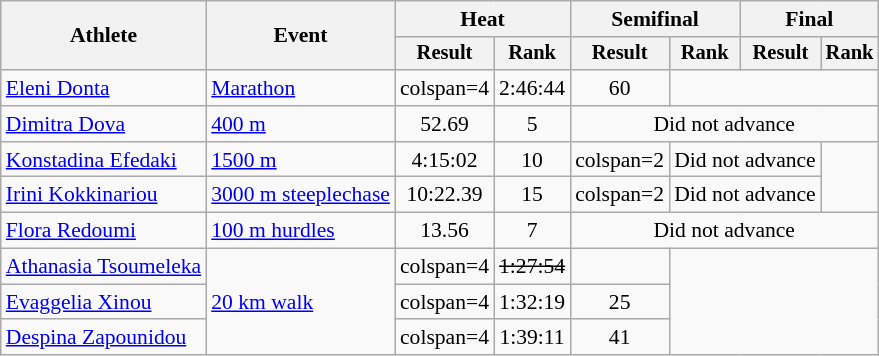<table class="wikitable" style="font-size:90%">
<tr>
<th rowspan="2">Athlete</th>
<th rowspan="2">Event</th>
<th colspan="2">Heat</th>
<th colspan="2">Semifinal</th>
<th colspan="2">Final</th>
</tr>
<tr style="font-size:95%">
<th>Result</th>
<th>Rank</th>
<th>Result</th>
<th>Rank</th>
<th>Result</th>
<th>Rank</th>
</tr>
<tr align=center>
<td align=left><a href='#'>Eleni Donta</a></td>
<td align=left><a href='#'>Marathon</a></td>
<td>colspan=4 </td>
<td>2:46:44</td>
<td>60</td>
</tr>
<tr align=center>
<td align=left><a href='#'>Dimitra Dova</a></td>
<td align=left><a href='#'>400 m</a></td>
<td>52.69</td>
<td>5</td>
<td colspan=4>Did not advance</td>
</tr>
<tr align=center>
<td align=left><a href='#'>Konstadina Efedaki</a></td>
<td align=left><a href='#'>1500 m</a></td>
<td>4:15:02</td>
<td>10</td>
<td>colspan=2 </td>
<td colspan=2>Did not advance</td>
</tr>
<tr align=center>
<td align=left><a href='#'>Irini Kokkinariou</a></td>
<td align=left><a href='#'>3000 m steeplechase</a></td>
<td>10:22.39</td>
<td>15</td>
<td>colspan=2 </td>
<td colspan=2>Did not advance</td>
</tr>
<tr align=center>
<td align=left><a href='#'>Flora Redoumi</a></td>
<td align=left><a href='#'>100 m hurdles</a></td>
<td>13.56</td>
<td>7</td>
<td colspan=4>Did not advance</td>
</tr>
<tr align=center>
<td align=left><a href='#'>Athanasia Tsoumeleka</a></td>
<td align=left rowspan=3><a href='#'>20 km walk</a></td>
<td>colspan=4 </td>
<td><s>1:27:54</s></td>
<td></td>
</tr>
<tr align=center>
<td align=left><a href='#'>Evaggelia Xinou</a></td>
<td>colspan=4 </td>
<td>1:32:19</td>
<td>25</td>
</tr>
<tr align=center>
<td align=left><a href='#'>Despina Zapounidou</a></td>
<td>colspan=4 </td>
<td>1:39:11</td>
<td>41</td>
</tr>
</table>
